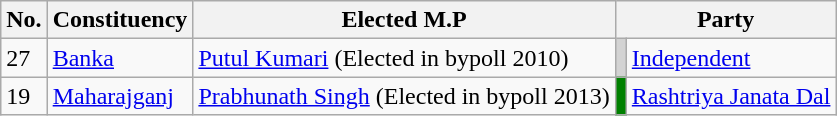<table class="wikitable sortable">
<tr>
<th>No.</th>
<th>Constituency</th>
<th>Elected M.P</th>
<th colspan="2">Party</th>
</tr>
<tr>
<td>27</td>
<td><a href='#'>Banka</a></td>
<td><a href='#'>Putul Kumari</a> (Elected in bypoll 2010)</td>
<td bgcolor=#D3D3D3></td>
<td><a href='#'>Independent</a></td>
</tr>
<tr>
<td>19</td>
<td><a href='#'>Maharajganj</a></td>
<td><a href='#'>Prabhunath Singh</a> (Elected in bypoll 2013)</td>
<td bgcolor=#008000></td>
<td><a href='#'>Rashtriya Janata Dal</a></td>
</tr>
</table>
